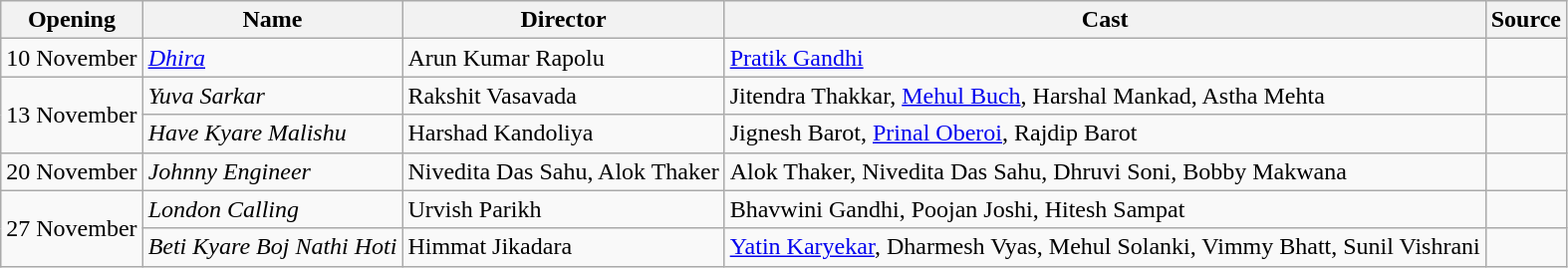<table class="wikitable sortable">
<tr>
<th>Opening</th>
<th>Name</th>
<th>Director</th>
<th>Cast</th>
<th>Source</th>
</tr>
<tr>
<td>10 November</td>
<td><em><a href='#'>Dhira</a></em></td>
<td>Arun Kumar Rapolu</td>
<td><a href='#'>Pratik Gandhi</a></td>
<td></td>
</tr>
<tr>
<td rowspan=2>13 November</td>
<td><em>Yuva Sarkar</em></td>
<td>Rakshit Vasavada</td>
<td>Jitendra Thakkar, <a href='#'>Mehul Buch</a>, Harshal Mankad, Astha Mehta</td>
<td></td>
</tr>
<tr>
<td><em>Have Kyare Malishu</em></td>
<td>Harshad Kandoliya</td>
<td>Jignesh Barot, <a href='#'>Prinal Oberoi</a>, Rajdip Barot</td>
<td></td>
</tr>
<tr>
<td rowspan=1>20 November</td>
<td><em>Johnny Engineer</em></td>
<td>Nivedita Das Sahu, Alok Thaker</td>
<td>Alok Thaker, Nivedita Das Sahu, Dhruvi Soni, Bobby Makwana</td>
<td></td>
</tr>
<tr>
<td rowspan=2>27 November</td>
<td><em>London Calling</em></td>
<td>Urvish Parikh</td>
<td>Bhavwini Gandhi, Poojan Joshi, Hitesh Sampat</td>
<td></td>
</tr>
<tr>
<td><em>Beti Kyare Boj Nathi Hoti</em></td>
<td>Himmat Jikadara</td>
<td><a href='#'>Yatin Karyekar</a>, Dharmesh Vyas, Mehul Solanki, Vimmy Bhatt, Sunil Vishrani</td>
<td></td>
</tr>
</table>
